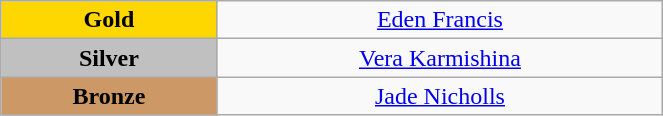<table class="wikitable" style="text-align:center; " width="35%">
<tr>
<td bgcolor="gold"><strong>Gold</strong></td>
<td><a href='#'>Eden Francis</a><br>  <small><em></em></small></td>
</tr>
<tr>
<td bgcolor="silver"><strong>Silver</strong></td>
<td><a href='#'>Vera Karmishina</a><br>  <small><em></em></small></td>
</tr>
<tr>
<td bgcolor="CC9966"><strong>Bronze</strong></td>
<td><a href='#'>Jade Nicholls</a><br>  <small><em></em></small></td>
</tr>
</table>
